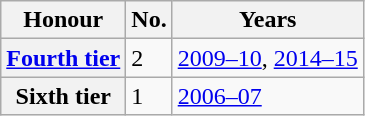<table class="wikitable plainrowheaders">
<tr>
<th scope=col>Honour</th>
<th scope=col>No.</th>
<th scope=col>Years</th>
</tr>
<tr>
<th scope=row><a href='#'>Fourth tier</a></th>
<td>2</td>
<td><a href='#'>2009–10</a>, <a href='#'>2014–15</a></td>
</tr>
<tr>
<th scope=row>Sixth tier</th>
<td>1</td>
<td><a href='#'>2006–07</a></td>
</tr>
</table>
